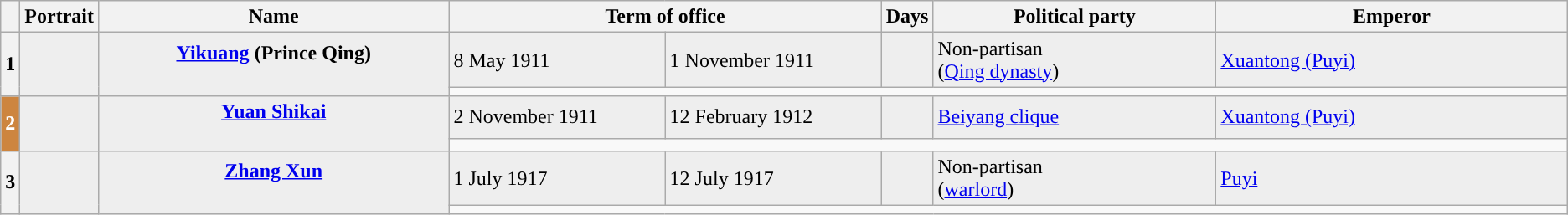<table class="wikitable">
<tr>
<th></th>
<th>Portrait</th>
<th width=25%>Name<br></th>
<th colspan=2 width=30%>Term of office</th>
<th>Days</th>
<th width=20%>Political party</th>
<th width=35%>Emperor</th>
</tr>
<tr bgcolor=#EEEEEE>
<th rowspan=2 style="background:">1</th>
<td rowspan=2 align=center></td>
<td rowspan=2 align=center><strong><a href='#'>Yikuang</a> (Prince Qing)</strong><br><br></td>
<td>8 May 1911</td>
<td>1 November 1911</td>
<td></td>
<td>Non-partisan<br>(<a href='#'>Qing dynasty</a>)<br></td>
<td><a href='#'>Xuantong (Puyi)</a></td>
</tr>
<tr>
<td colspan=5></td>
</tr>
<tr bgcolor=#EEEEEE>
<th rowspan=2 style="background:#CD853F; color:white;">2</th>
<td rowspan=2 align=center></td>
<td rowspan=2 align=center><strong><a href='#'>Yuan Shikai</a></strong><br><br></td>
<td>2 November 1911</td>
<td>12 February 1912</td>
<td></td>
<td><a href='#'>Beiyang clique</a></td>
<td><a href='#'>Xuantong (Puyi)</a></td>
</tr>
<tr>
<td colspan=5></td>
</tr>
<tr bgcolor=#EEEEEE>
<th rowspan=2 style="background:">3</th>
<td rowspan=2 align=center></td>
<td rowspan=2 align=center><strong><a href='#'>Zhang Xun</a></strong><br><br></td>
<td>1 July 1917</td>
<td>12 July 1917</td>
<td></td>
<td>Non-partisan<br>(<a href='#'>warlord</a>)<br></td>
<td><a href='#'>Puyi</a></td>
</tr>
<tr>
<td colspan=5></td>
</tr>
</table>
